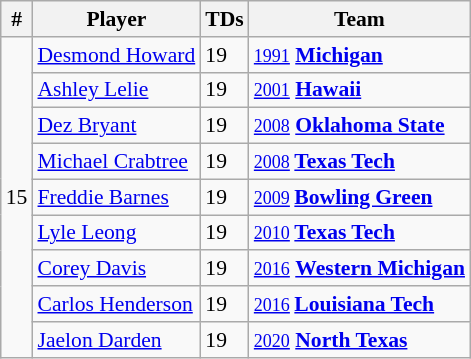<table class="wikitable" style="font-size:90%; white-space: nowrap;">
<tr>
<th>#</th>
<th>Player</th>
<th>TDs</th>
<th>Team</th>
</tr>
<tr>
<td rowspan=9>15</td>
<td><a href='#'>Desmond Howard</a></td>
<td>19</td>
<td><small> <a href='#'>1991</a></small> <strong><a href='#'>Michigan</a></strong></td>
</tr>
<tr>
<td><a href='#'>Ashley Lelie</a></td>
<td>19</td>
<td><small> <a href='#'>2001</a></small> <strong><a href='#'>Hawaii</a></strong></td>
</tr>
<tr>
<td><a href='#'>Dez Bryant</a></td>
<td>19</td>
<td><small> <a href='#'>2008</a></small> <strong><a href='#'>Oklahoma State</a></strong></td>
</tr>
<tr>
<td><a href='#'>Michael Crabtree</a></td>
<td>19</td>
<td><small> <a href='#'>2008</a> </small> <strong><a href='#'>Texas Tech</a></strong></td>
</tr>
<tr>
<td><a href='#'>Freddie Barnes</a></td>
<td>19</td>
<td><small> <a href='#'>2009</a> </small> <strong><a href='#'>Bowling Green</a></strong></td>
</tr>
<tr>
<td><a href='#'>Lyle Leong</a></td>
<td>19</td>
<td><small> <a href='#'>2010</a> </small> <strong><a href='#'>Texas Tech</a></strong></td>
</tr>
<tr>
<td><a href='#'>Corey Davis</a></td>
<td>19</td>
<td><small> <a href='#'>2016</a></small> <strong><a href='#'>Western Michigan</a></strong></td>
</tr>
<tr>
<td><a href='#'>Carlos Henderson</a></td>
<td>19</td>
<td><small><a href='#'>2016</a> </small> <strong><a href='#'>Louisiana Tech</a></strong></td>
</tr>
<tr>
<td><a href='#'>Jaelon Darden</a></td>
<td>19</td>
<td><small> <a href='#'>2020</a></small> <strong><a href='#'>North Texas</a></strong></td>
</tr>
</table>
